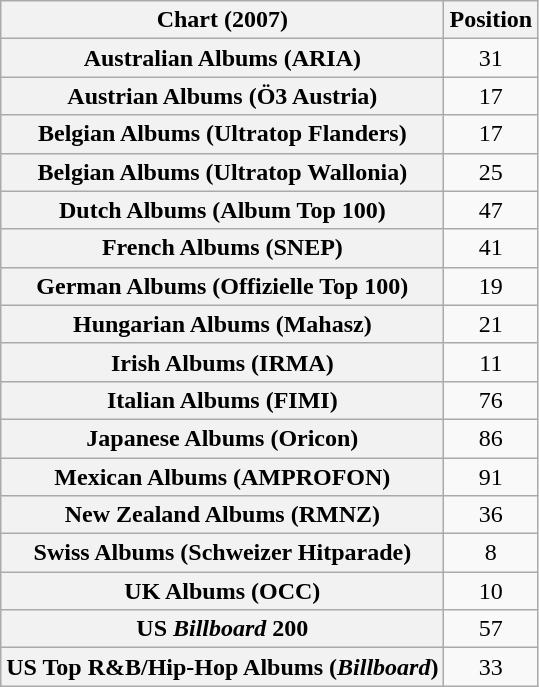<table class="wikitable plainrowheaders sortable" style="text-align:center;">
<tr>
<th scope="col">Chart (2007)</th>
<th scope="col">Position</th>
</tr>
<tr>
<th scope="row">Australian Albums (ARIA)</th>
<td>31</td>
</tr>
<tr>
<th scope="row">Austrian Albums (Ö3 Austria)</th>
<td>17</td>
</tr>
<tr>
<th scope="row">Belgian Albums (Ultratop Flanders)</th>
<td>17</td>
</tr>
<tr>
<th scope="row">Belgian Albums (Ultratop Wallonia)</th>
<td>25</td>
</tr>
<tr>
<th scope="row">Dutch Albums (Album Top 100)</th>
<td>47</td>
</tr>
<tr>
<th scope="row">French Albums (SNEP)</th>
<td>41</td>
</tr>
<tr>
<th scope="row">German Albums (Offizielle Top 100)</th>
<td>19</td>
</tr>
<tr>
<th scope="row">Hungarian Albums (Mahasz)</th>
<td>21</td>
</tr>
<tr>
<th scope="row">Irish Albums (IRMA)</th>
<td>11</td>
</tr>
<tr>
<th scope= "row">Italian Albums (FIMI)</th>
<td>76</td>
</tr>
<tr>
<th scope="row">Japanese Albums (Oricon)</th>
<td>86</td>
</tr>
<tr>
<th scope="row">Mexican Albums (AMPROFON)</th>
<td>91</td>
</tr>
<tr>
<th scope="row">New Zealand Albums (RMNZ)</th>
<td>36</td>
</tr>
<tr>
<th scope="row">Swiss Albums (Schweizer Hitparade)</th>
<td>8</td>
</tr>
<tr>
<th scope="row">UK Albums (OCC)</th>
<td>10</td>
</tr>
<tr>
<th scope="row">US <em>Billboard</em> 200</th>
<td>57</td>
</tr>
<tr>
<th scope="row">US Top R&B/Hip-Hop Albums (<em>Billboard</em>)</th>
<td>33</td>
</tr>
</table>
